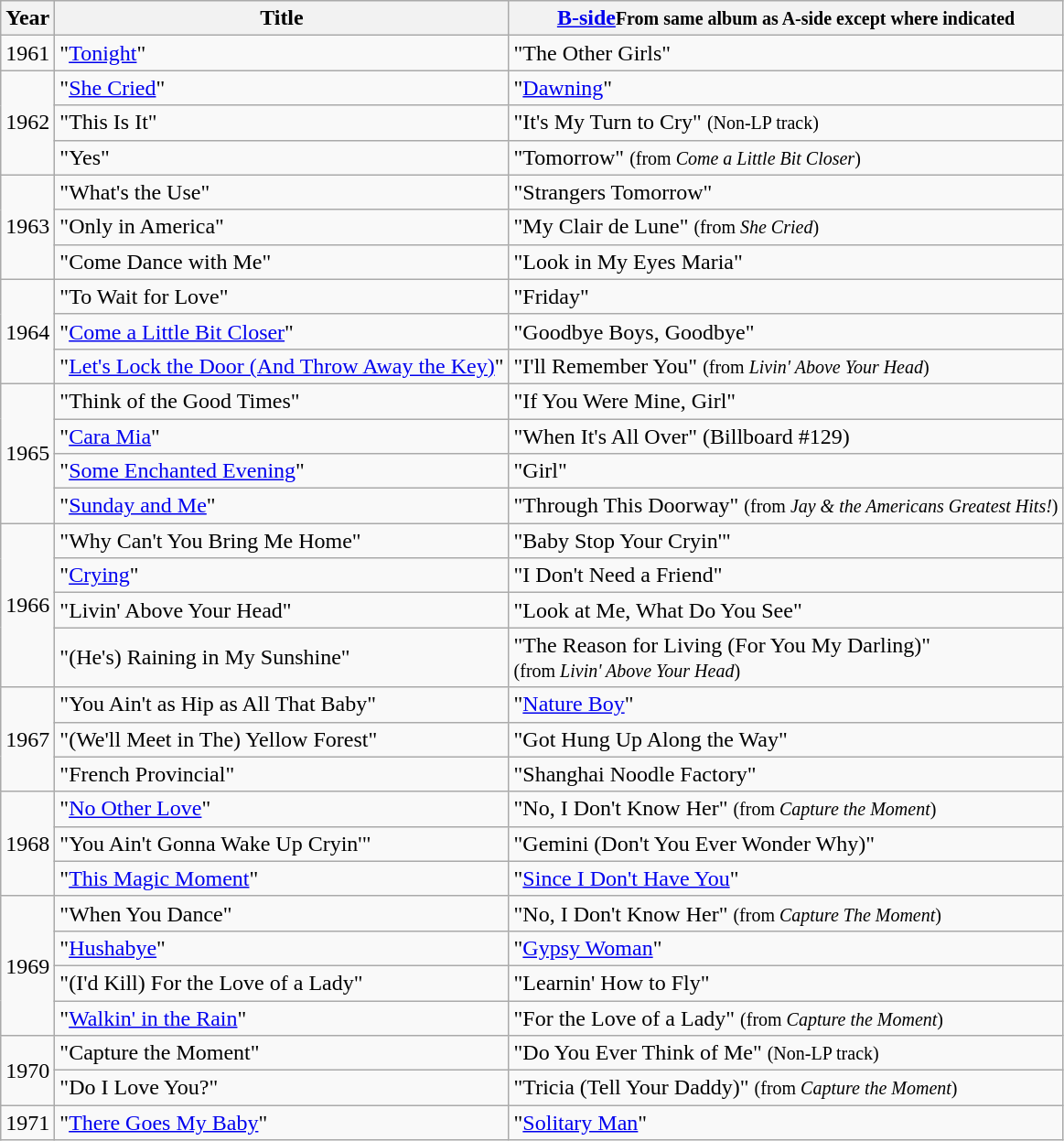<table class="wikitable">
<tr>
<th>Year</th>
<th>Title</th>
<th><a href='#'>B-side</a><small>From same album as A-side except where indicated</small></th>
</tr>
<tr>
<td rowspan="1">1961</td>
<td>"<a href='#'>Tonight</a>"</td>
<td>"The Other Girls"</td>
</tr>
<tr>
<td rowspan="3">1962</td>
<td>"<a href='#'>She Cried</a>"</td>
<td>"<a href='#'>Dawning</a>"</td>
</tr>
<tr>
<td>"This Is It"</td>
<td>"It's My Turn to Cry" <small>(Non-LP track)</small></td>
</tr>
<tr>
<td>"Yes"</td>
<td>"Tomorrow" <small>(from <em>Come a Little Bit Closer</em>)</small></td>
</tr>
<tr>
<td rowspan="3">1963</td>
<td>"What's the Use"</td>
<td>"Strangers Tomorrow"</td>
</tr>
<tr>
<td>"Only in America"</td>
<td>"My Clair de Lune" <small>(from <em>She Cried</em>)</small></td>
</tr>
<tr>
<td>"Come Dance with Me"</td>
<td>"Look in My Eyes Maria"</td>
</tr>
<tr>
<td rowspan="3">1964</td>
<td>"To Wait for Love"</td>
<td>"Friday"</td>
</tr>
<tr>
<td>"<a href='#'>Come a Little Bit Closer</a>"</td>
<td>"Goodbye Boys, Goodbye"</td>
</tr>
<tr>
<td>"<a href='#'>Let's Lock the Door (And Throw Away the Key)</a>"</td>
<td>"I'll Remember You" <small>(from <em>Livin' Above Your Head</em>)</small></td>
</tr>
<tr>
<td rowspan="4">1965</td>
<td>"Think of the Good Times"</td>
<td>"If You Were Mine, Girl"</td>
</tr>
<tr>
<td>"<a href='#'>Cara Mia</a>"</td>
<td>"When It's All Over" (Billboard #129)</td>
</tr>
<tr>
<td>"<a href='#'>Some Enchanted Evening</a>"</td>
<td>"Girl"</td>
</tr>
<tr>
<td>"<a href='#'>Sunday and Me</a>"</td>
<td>"Through This Doorway" <small>(from <em>Jay & the Americans Greatest Hits!</em>)</small></td>
</tr>
<tr>
<td rowspan="4">1966</td>
<td>"Why Can't You Bring Me Home"</td>
<td>"Baby Stop Your Cryin'"</td>
</tr>
<tr>
<td>"<a href='#'>Crying</a>"</td>
<td>"I Don't Need a Friend"</td>
</tr>
<tr>
<td>"Livin' Above Your Head"</td>
<td>"Look at Me, What Do You See"</td>
</tr>
<tr>
<td>"(He's) Raining in My Sunshine"</td>
<td>"The Reason for Living (For You My Darling)"<br><small>(from <em>Livin' Above Your Head</em>)</small></td>
</tr>
<tr>
<td rowspan="3">1967</td>
<td>"You Ain't as Hip as All That Baby"</td>
<td>"<a href='#'>Nature Boy</a>"</td>
</tr>
<tr>
<td>"(We'll Meet in The) Yellow Forest"</td>
<td>"Got Hung Up Along the Way"</td>
</tr>
<tr>
<td>"French Provincial"</td>
<td>"Shanghai Noodle Factory"</td>
</tr>
<tr>
<td rowspan="3">1968</td>
<td>"<a href='#'>No Other Love</a>"</td>
<td>"No, I Don't Know Her" <small>(from <em>Capture the Moment</em>)</small></td>
</tr>
<tr>
<td>"You Ain't Gonna Wake Up Cryin'"</td>
<td>"Gemini (Don't You Ever Wonder Why)"</td>
</tr>
<tr>
<td>"<a href='#'>This Magic Moment</a>"</td>
<td>"<a href='#'>Since I Don't Have You</a>"</td>
</tr>
<tr>
<td rowspan="4">1969</td>
<td>"When You Dance"</td>
<td>"No, I Don't Know Her" <small>(from <em>Capture The Moment</em>)</small></td>
</tr>
<tr>
<td>"<a href='#'>Hushabye</a>"</td>
<td>"<a href='#'>Gypsy Woman</a>"</td>
</tr>
<tr>
<td>"(I'd Kill) For the Love of a Lady"</td>
<td>"Learnin' How to Fly"</td>
</tr>
<tr>
<td>"<a href='#'>Walkin' in the Rain</a>"</td>
<td>"For the Love of a Lady" <small>(from <em>Capture the Moment</em>)</small></td>
</tr>
<tr>
<td rowspan="2">1970</td>
<td>"Capture the Moment"</td>
<td>"Do You Ever Think of Me" <small>(Non-LP track)</small></td>
</tr>
<tr>
<td>"Do I Love You?"</td>
<td>"Tricia (Tell Your Daddy)" <small>(from <em>Capture the Moment</em>)</small></td>
</tr>
<tr>
<td rowspan="1">1971</td>
<td>"<a href='#'>There Goes My Baby</a>"</td>
<td>"<a href='#'>Solitary Man</a>"</td>
</tr>
</table>
